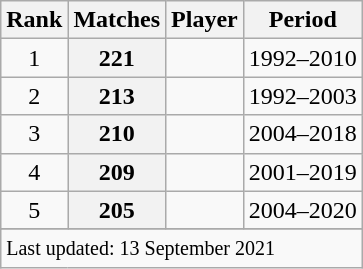<table class="wikitable plainrowheaders sortable">
<tr>
<th scope=col>Rank</th>
<th scope=col>Matches</th>
<th scope=col>Player</th>
<th scope=col>Period</th>
</tr>
<tr>
<td style="text-align:center">1</td>
<th scope=row style=text-align:center;>221</th>
<td></td>
<td>1992–2010</td>
</tr>
<tr>
<td style="text-align:center">2</td>
<th scope=row style=text-align:center;>213</th>
<td></td>
<td>1992–2003</td>
</tr>
<tr>
<td style="text-align:center">3</td>
<th scope=row style=text-align:center;>210</th>
<td></td>
<td>2004–2018</td>
</tr>
<tr>
<td style="text-align:center">4</td>
<th scope=row style=text-align:center;>209</th>
<td></td>
<td>2001–2019</td>
</tr>
<tr>
<td style="text-align:center">5</td>
<th scope=row style=text-align:center;>205</th>
<td></td>
<td>2004–2020</td>
</tr>
<tr>
</tr>
<tr class=sortbottom>
<td colspan=4><small>Last updated: 13 September 2021</small></td>
</tr>
</table>
